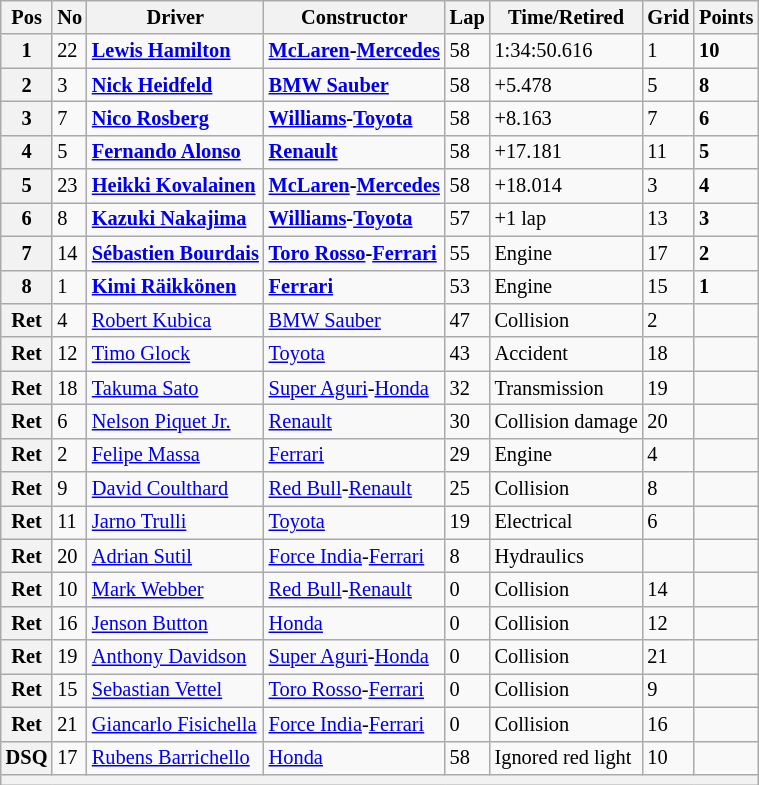<table class="wikitable" style="font-size: 85%">
<tr>
<th>Pos</th>
<th>No</th>
<th>Driver</th>
<th>Constructor</th>
<th>Lap</th>
<th>Time/Retired</th>
<th>Grid</th>
<th>Points</th>
</tr>
<tr>
<th>1</th>
<td>22</td>
<td> <strong><a href='#'>Lewis Hamilton</a></strong></td>
<td><strong><a href='#'>McLaren</a>-<a href='#'>Mercedes</a></strong></td>
<td>58</td>
<td>1:34:50.616</td>
<td>1</td>
<td><strong>10</strong></td>
</tr>
<tr>
<th>2</th>
<td>3</td>
<td> <strong><a href='#'>Nick Heidfeld</a></strong></td>
<td><strong><a href='#'>BMW Sauber</a></strong></td>
<td>58</td>
<td>+5.478</td>
<td>5</td>
<td><strong>8</strong></td>
</tr>
<tr>
<th>3</th>
<td>7</td>
<td> <strong><a href='#'>Nico Rosberg</a></strong></td>
<td><strong><a href='#'>Williams</a>-<a href='#'>Toyota</a></strong></td>
<td>58</td>
<td>+8.163</td>
<td>7</td>
<td><strong>6</strong></td>
</tr>
<tr>
<th>4</th>
<td>5</td>
<td> <strong><a href='#'>Fernando Alonso</a></strong></td>
<td><strong><a href='#'>Renault</a></strong></td>
<td>58</td>
<td>+17.181</td>
<td>11</td>
<td><strong>5</strong></td>
</tr>
<tr>
<th>5</th>
<td>23</td>
<td> <strong><a href='#'>Heikki Kovalainen</a></strong></td>
<td><strong><a href='#'>McLaren</a>-<a href='#'>Mercedes</a></strong></td>
<td>58</td>
<td>+18.014</td>
<td>3</td>
<td><strong>4</strong></td>
</tr>
<tr>
<th>6</th>
<td>8</td>
<td> <strong><a href='#'>Kazuki Nakajima</a></strong></td>
<td><strong><a href='#'>Williams</a>-<a href='#'>Toyota</a></strong></td>
<td>57</td>
<td>+1 lap</td>
<td>13</td>
<td><strong>3</strong></td>
</tr>
<tr>
<th>7</th>
<td>14</td>
<td> <strong><a href='#'>Sébastien Bourdais</a></strong></td>
<td><strong><a href='#'>Toro Rosso</a>-<a href='#'>Ferrari</a></strong></td>
<td>55</td>
<td>Engine</td>
<td>17</td>
<td><strong>2</strong></td>
</tr>
<tr>
<th>8</th>
<td>1</td>
<td> <strong><a href='#'>Kimi Räikkönen</a></strong></td>
<td><strong><a href='#'>Ferrari</a></strong></td>
<td>53</td>
<td>Engine</td>
<td>15</td>
<td><strong>1</strong></td>
</tr>
<tr>
<th>Ret</th>
<td>4</td>
<td> <a href='#'>Robert Kubica</a></td>
<td><a href='#'>BMW Sauber</a></td>
<td>47</td>
<td>Collision</td>
<td>2</td>
<td></td>
</tr>
<tr>
<th>Ret</th>
<td>12</td>
<td> <a href='#'>Timo Glock</a></td>
<td><a href='#'>Toyota</a></td>
<td>43</td>
<td>Accident</td>
<td>18</td>
<td></td>
</tr>
<tr>
<th>Ret</th>
<td>18</td>
<td> <a href='#'>Takuma Sato</a></td>
<td><a href='#'>Super Aguri</a>-<a href='#'>Honda</a></td>
<td>32</td>
<td>Transmission</td>
<td>19</td>
<td></td>
</tr>
<tr>
<th>Ret</th>
<td>6</td>
<td> <a href='#'>Nelson Piquet Jr.</a></td>
<td><a href='#'>Renault</a></td>
<td>30</td>
<td>Collision damage</td>
<td>20</td>
<td></td>
</tr>
<tr>
<th>Ret</th>
<td>2</td>
<td> <a href='#'>Felipe Massa</a></td>
<td><a href='#'>Ferrari</a></td>
<td>29</td>
<td>Engine</td>
<td>4</td>
<td></td>
</tr>
<tr>
<th>Ret</th>
<td>9</td>
<td> <a href='#'>David Coulthard</a></td>
<td><a href='#'>Red Bull</a>-<a href='#'>Renault</a></td>
<td>25</td>
<td>Collision</td>
<td>8</td>
<td></td>
</tr>
<tr>
<th>Ret</th>
<td>11</td>
<td> <a href='#'>Jarno Trulli</a></td>
<td><a href='#'>Toyota</a></td>
<td>19</td>
<td>Electrical</td>
<td>6</td>
<td></td>
</tr>
<tr>
<th>Ret</th>
<td>20</td>
<td> <a href='#'>Adrian Sutil</a></td>
<td><a href='#'>Force India</a>-<a href='#'>Ferrari</a></td>
<td>8</td>
<td>Hydraulics</td>
<td></td>
<td></td>
</tr>
<tr>
<th>Ret</th>
<td>10</td>
<td> <a href='#'>Mark Webber</a></td>
<td><a href='#'>Red Bull</a>-<a href='#'>Renault</a></td>
<td>0</td>
<td>Collision</td>
<td>14</td>
<td></td>
</tr>
<tr>
<th>Ret</th>
<td>16</td>
<td> <a href='#'>Jenson Button</a></td>
<td><a href='#'>Honda</a></td>
<td>0</td>
<td>Collision</td>
<td>12</td>
<td></td>
</tr>
<tr>
<th>Ret</th>
<td>19</td>
<td> <a href='#'>Anthony Davidson</a></td>
<td><a href='#'>Super Aguri</a>-<a href='#'>Honda</a></td>
<td>0</td>
<td>Collision</td>
<td>21</td>
<td></td>
</tr>
<tr>
<th>Ret</th>
<td>15</td>
<td> <a href='#'>Sebastian Vettel</a></td>
<td><a href='#'>Toro Rosso</a>-<a href='#'>Ferrari</a></td>
<td>0</td>
<td>Collision</td>
<td>9</td>
<td></td>
</tr>
<tr>
<th>Ret</th>
<td>21</td>
<td> <a href='#'>Giancarlo Fisichella</a></td>
<td><a href='#'>Force India</a>-<a href='#'>Ferrari</a></td>
<td>0</td>
<td>Collision</td>
<td>16</td>
<td></td>
</tr>
<tr>
<th>DSQ</th>
<td>17</td>
<td> <a href='#'>Rubens Barrichello</a></td>
<td><a href='#'>Honda</a></td>
<td>58</td>
<td>Ignored red light</td>
<td>10</td>
<td></td>
</tr>
<tr>
<th colspan="8"></th>
</tr>
</table>
